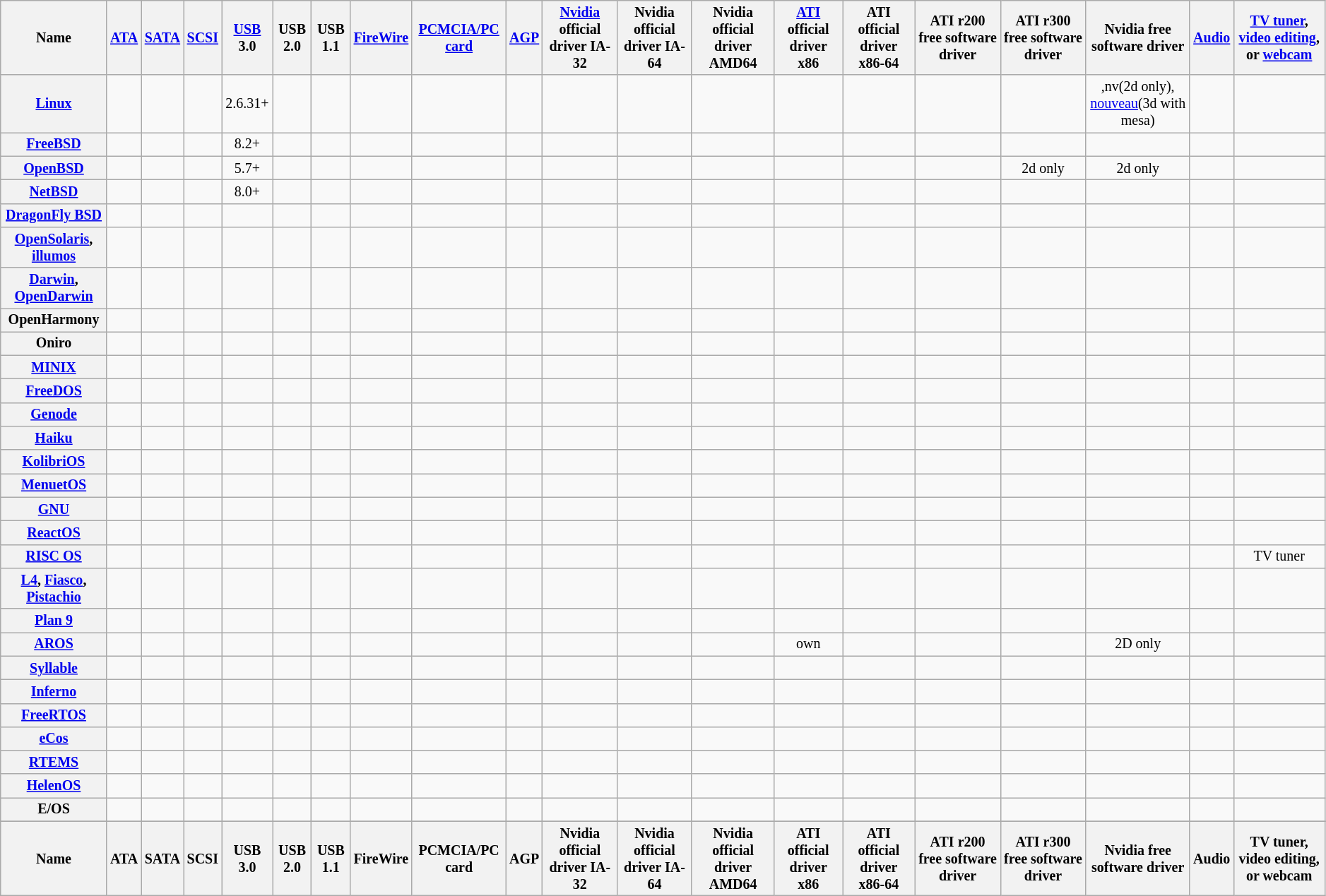<table class="sortable sort-under wikitable" style="font-size: smaller; text-align: center; width: auto;">
<tr>
<th>Name</th>
<th><a href='#'>ATA</a></th>
<th><a href='#'>SATA</a></th>
<th><a href='#'>SCSI</a></th>
<th><a href='#'>USB</a> 3.0</th>
<th>USB 2.0</th>
<th>USB 1.1</th>
<th><a href='#'>FireWire</a></th>
<th><a href='#'>PCMCIA/PC card</a></th>
<th><a href='#'>AGP</a></th>
<th><a href='#'>Nvidia</a> official driver IA-32</th>
<th>Nvidia official driver IA-64</th>
<th>Nvidia official driver AMD64</th>
<th><a href='#'>ATI</a> official driver x86</th>
<th>ATI official driver x86-64</th>
<th>ATI r200 free software driver</th>
<th>ATI r300 free software driver</th>
<th>Nvidia free software driver</th>
<th><a href='#'>Audio</a></th>
<th><a href='#'>TV tuner</a>, <a href='#'>video editing</a>, or <a href='#'>webcam</a></th>
</tr>
<tr>
<th><a href='#'>Linux</a></th>
<td></td>
<td></td>
<td></td>
<td> 2.6.31+</td>
<td></td>
<td></td>
<td></td>
<td></td>
<td></td>
<td></td>
<td></td>
<td></td>
<td></td>
<td></td>
<td></td>
<td></td>
<td>,nv(2d only), <a href='#'>nouveau</a>(3d with mesa)</td>
<td></td>
<td></td>
</tr>
<tr>
<th><a href='#'>FreeBSD</a></th>
<td></td>
<td></td>
<td></td>
<td> 8.2+</td>
<td></td>
<td></td>
<td></td>
<td></td>
<td></td>
<td></td>
<td></td>
<td></td>
<td></td>
<td></td>
<td></td>
<td></td>
<td></td>
<td></td>
<td></td>
</tr>
<tr>
<th><a href='#'>OpenBSD</a></th>
<td></td>
<td></td>
<td></td>
<td> 5.7+</td>
<td></td>
<td></td>
<td></td>
<td></td>
<td></td>
<td></td>
<td></td>
<td></td>
<td></td>
<td></td>
<td></td>
<td>2d only</td>
<td>2d only</td>
<td></td>
<td></td>
</tr>
<tr>
<th><a href='#'>NetBSD</a></th>
<td></td>
<td></td>
<td></td>
<td> 8.0+</td>
<td></td>
<td></td>
<td></td>
<td></td>
<td></td>
<td></td>
<td></td>
<td></td>
<td></td>
<td></td>
<td></td>
<td></td>
<td></td>
<td></td>
<td></td>
</tr>
<tr>
<th><a href='#'>DragonFly BSD</a></th>
<td></td>
<td></td>
<td></td>
<td></td>
<td></td>
<td></td>
<td></td>
<td></td>
<td></td>
<td></td>
<td></td>
<td></td>
<td></td>
<td></td>
<td></td>
<td></td>
<td></td>
<td></td>
<td></td>
</tr>
<tr>
<th><a href='#'>OpenSolaris</a>, <a href='#'>illumos</a></th>
<td></td>
<td></td>
<td></td>
<td></td>
<td></td>
<td></td>
<td></td>
<td></td>
<td></td>
<td></td>
<td></td>
<td></td>
<td></td>
<td></td>
<td></td>
<td></td>
<td></td>
<td></td>
<td></td>
</tr>
<tr>
<th><a href='#'>Darwin</a>, <a href='#'>OpenDarwin</a></th>
<td></td>
<td></td>
<td></td>
<td></td>
<td></td>
<td></td>
<td></td>
<td></td>
<td></td>
<td></td>
<td></td>
<td></td>
<td></td>
<td></td>
<td></td>
<td></td>
<td></td>
<td></td>
<td></td>
</tr>
<tr>
<th>OpenHarmony</th>
<td></td>
<td></td>
<td></td>
<td></td>
<td></td>
<td></td>
<td></td>
<td></td>
<td></td>
<td></td>
<td></td>
<td></td>
<td></td>
<td></td>
<td></td>
<td></td>
<td></td>
<td></td>
<td></td>
</tr>
<tr>
<th>Oniro</th>
<td></td>
<td></td>
<td></td>
<td></td>
<td></td>
<td></td>
<td></td>
<td></td>
<td></td>
<td></td>
<td></td>
<td></td>
<td></td>
<td></td>
<td></td>
<td></td>
<td></td>
<td></td>
<td></td>
</tr>
<tr>
<th><a href='#'>MINIX</a></th>
<td></td>
<td></td>
<td></td>
<td></td>
<td></td>
<td></td>
<td></td>
<td></td>
<td></td>
<td></td>
<td></td>
<td></td>
<td></td>
<td></td>
<td></td>
<td></td>
<td></td>
<td></td>
<td></td>
</tr>
<tr>
<th><a href='#'>FreeDOS</a></th>
<td></td>
<td></td>
<td></td>
<td></td>
<td></td>
<td></td>
<td></td>
<td></td>
<td></td>
<td></td>
<td></td>
<td></td>
<td></td>
<td></td>
<td></td>
<td></td>
<td></td>
<td></td>
<td></td>
</tr>
<tr>
<th><a href='#'>Genode</a></th>
<td></td>
<td></td>
<td></td>
<td></td>
<td></td>
<td></td>
<td></td>
<td></td>
<td></td>
<td></td>
<td></td>
<td></td>
<td></td>
<td></td>
<td></td>
<td></td>
<td></td>
<td></td>
<td></td>
</tr>
<tr>
<th><a href='#'>Haiku</a></th>
<td></td>
<td></td>
<td></td>
<td></td>
<td></td>
<td></td>
<td></td>
<td></td>
<td></td>
<td></td>
<td></td>
<td></td>
<td></td>
<td></td>
<td></td>
<td></td>
<td></td>
<td></td>
<td></td>
</tr>
<tr>
<th><a href='#'>KolibriOS</a></th>
<td></td>
<td></td>
<td></td>
<td></td>
<td></td>
<td></td>
<td></td>
<td></td>
<td></td>
<td></td>
<td></td>
<td></td>
<td></td>
<td></td>
<td></td>
<td></td>
<td></td>
<td></td>
<td></td>
</tr>
<tr>
<th><a href='#'>MenuetOS</a></th>
<td></td>
<td></td>
<td></td>
<td></td>
<td></td>
<td></td>
<td></td>
<td></td>
<td></td>
<td></td>
<td></td>
<td></td>
<td></td>
<td></td>
<td></td>
<td></td>
<td></td>
<td></td>
<td></td>
</tr>
<tr>
<th><a href='#'>GNU</a></th>
<td></td>
<td></td>
<td></td>
<td></td>
<td></td>
<td></td>
<td></td>
<td></td>
<td></td>
<td></td>
<td></td>
<td></td>
<td></td>
<td></td>
<td></td>
<td></td>
<td></td>
<td></td>
<td></td>
</tr>
<tr>
<th><a href='#'>ReactOS</a></th>
<td></td>
<td></td>
<td></td>
<td></td>
<td></td>
<td></td>
<td></td>
<td></td>
<td></td>
<td></td>
<td></td>
<td></td>
<td></td>
<td></td>
<td></td>
<td></td>
<td></td>
<td></td>
<td></td>
</tr>
<tr>
<th><a href='#'>RISC OS</a></th>
<td></td>
<td></td>
<td></td>
<td></td>
<td></td>
<td></td>
<td></td>
<td></td>
<td></td>
<td></td>
<td></td>
<td></td>
<td></td>
<td></td>
<td></td>
<td></td>
<td></td>
<td></td>
<td>TV tuner</td>
</tr>
<tr>
<th><a href='#'>L4</a>, <a href='#'>Fiasco</a>, <a href='#'>Pistachio</a></th>
<td></td>
<td></td>
<td></td>
<td></td>
<td></td>
<td></td>
<td></td>
<td></td>
<td></td>
<td></td>
<td></td>
<td></td>
<td></td>
<td></td>
<td></td>
<td></td>
<td></td>
<td></td>
<td></td>
</tr>
<tr>
<th><a href='#'>Plan 9</a></th>
<td></td>
<td></td>
<td></td>
<td></td>
<td></td>
<td></td>
<td></td>
<td></td>
<td></td>
<td></td>
<td></td>
<td></td>
<td></td>
<td></td>
<td></td>
<td></td>
<td></td>
<td></td>
<td></td>
</tr>
<tr>
<th><a href='#'>AROS</a></th>
<td></td>
<td></td>
<td></td>
<td></td>
<td></td>
<td></td>
<td></td>
<td></td>
<td></td>
<td></td>
<td></td>
<td></td>
<td>own</td>
<td></td>
<td></td>
<td></td>
<td>2D only</td>
<td></td>
<td></td>
</tr>
<tr>
<th><a href='#'>Syllable</a></th>
<td></td>
<td></td>
<td></td>
<td></td>
<td></td>
<td></td>
<td></td>
<td></td>
<td></td>
<td></td>
<td></td>
<td></td>
<td></td>
<td></td>
<td></td>
<td></td>
<td></td>
<td></td>
<td></td>
</tr>
<tr>
<th><a href='#'>Inferno</a></th>
<td></td>
<td></td>
<td></td>
<td></td>
<td></td>
<td></td>
<td></td>
<td></td>
<td></td>
<td></td>
<td></td>
<td></td>
<td></td>
<td></td>
<td></td>
<td></td>
<td></td>
<td></td>
<td></td>
</tr>
<tr>
<th><a href='#'>FreeRTOS</a></th>
<td></td>
<td></td>
<td></td>
<td></td>
<td></td>
<td></td>
<td></td>
<td></td>
<td></td>
<td></td>
<td></td>
<td></td>
<td></td>
<td></td>
<td></td>
<td></td>
<td></td>
<td></td>
<td></td>
</tr>
<tr>
<th><a href='#'>eCos</a></th>
<td></td>
<td></td>
<td></td>
<td></td>
<td></td>
<td></td>
<td></td>
<td></td>
<td></td>
<td></td>
<td></td>
<td></td>
<td></td>
<td></td>
<td></td>
<td></td>
<td></td>
<td></td>
<td></td>
</tr>
<tr>
<th><a href='#'>RTEMS</a></th>
<td></td>
<td></td>
<td></td>
<td></td>
<td></td>
<td></td>
<td></td>
<td></td>
<td></td>
<td></td>
<td></td>
<td></td>
<td></td>
<td></td>
<td></td>
<td></td>
<td></td>
<td></td>
<td></td>
</tr>
<tr>
<th><a href='#'>HelenOS</a></th>
<td></td>
<td></td>
<td></td>
<td></td>
<td></td>
<td></td>
<td></td>
<td></td>
<td></td>
<td></td>
<td></td>
<td></td>
<td></td>
<td></td>
<td></td>
<td></td>
<td></td>
<td></td>
<td></td>
</tr>
<tr>
<th>E/OS</th>
<td></td>
<td></td>
<td></td>
<td></td>
<td></td>
<td></td>
<td></td>
<td></td>
<td></td>
<td></td>
<td></td>
<td></td>
<td></td>
<td></td>
<td></td>
<td></td>
<td></td>
<td></td>
<td></td>
</tr>
<tr>
</tr>
<tr class="sortbottom">
<th>Name</th>
<th>ATA</th>
<th>SATA</th>
<th>SCSI</th>
<th>USB 3.0</th>
<th>USB 2.0</th>
<th>USB 1.1</th>
<th>FireWire</th>
<th>PCMCIA/PC card</th>
<th>AGP</th>
<th>Nvidia official driver IA-32</th>
<th>Nvidia official driver IA-64</th>
<th>Nvidia official driver AMD64</th>
<th>ATI official driver x86</th>
<th>ATI official driver x86-64</th>
<th>ATI r200 free software driver</th>
<th>ATI r300 free software driver</th>
<th>Nvidia free software driver</th>
<th>Audio</th>
<th>TV tuner, video editing, or webcam</th>
</tr>
</table>
